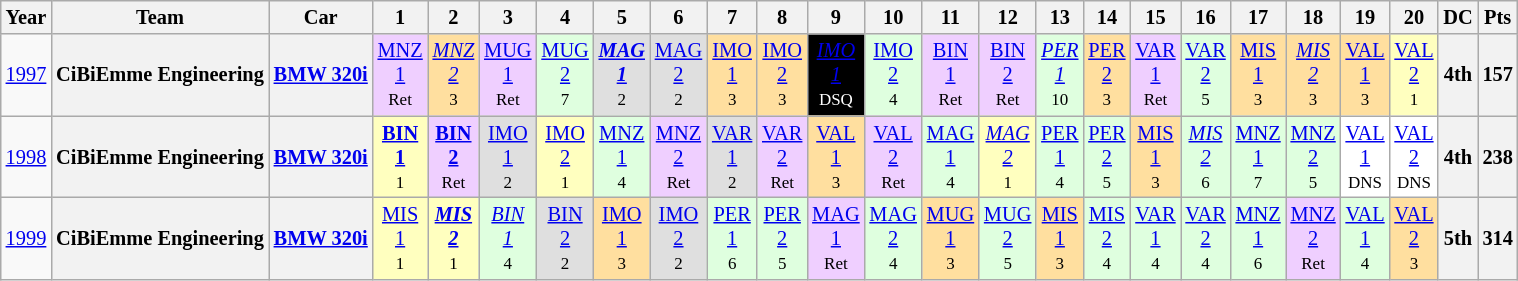<table class="wikitable" style="text-align:center; font-size:85%">
<tr>
<th>Year</th>
<th>Team</th>
<th>Car</th>
<th>1</th>
<th>2</th>
<th>3</th>
<th>4</th>
<th>5</th>
<th>6</th>
<th>7</th>
<th>8</th>
<th>9</th>
<th>10</th>
<th>11</th>
<th>12</th>
<th>13</th>
<th>14</th>
<th>15</th>
<th>16</th>
<th>17</th>
<th>18</th>
<th>19</th>
<th>20</th>
<th>DC</th>
<th>Pts</th>
</tr>
<tr>
<td><a href='#'>1997</a></td>
<th>CiBiEmme Engineering</th>
<th><a href='#'>BMW 320i</a></th>
<td style="background:#EFCFFF;"><a href='#'>MNZ<br>1</a><br><small>Ret</small></td>
<td style="background:#FFDF9F;"><em><a href='#'>MNZ<br>2</a></em><br><small>3</small></td>
<td style="background:#EFCFFF;"><a href='#'>MUG<br>1</a><br><small>Ret</small></td>
<td style="background:#DFFFDF;"><a href='#'>MUG<br>2</a><br><small>7</small></td>
<td style="background:#DFDFDF;"><strong><em><a href='#'>MAG<br>1</a></em></strong><br><small>2</small></td>
<td style="background:#DFDFDF;"><a href='#'>MAG<br>2</a><br><small>2</small></td>
<td style="background:#FFDF9F;"><a href='#'>IMO<br>1</a><br><small>3</small></td>
<td style="background:#FFDF9F;"><a href='#'>IMO<br>2</a><br><small>3</small></td>
<td style="background:black; color:white"><em><a href='#'><span>IMO<br>1</span></a></em><br><small>DSQ</small></td>
<td style="background:#DFFFDF;"><a href='#'>IMO<br>2</a><br><small>4</small></td>
<td style="background:#EFCFFF;"><a href='#'>BIN<br>1</a><br><small>Ret</small></td>
<td style="background:#EFCFFF;"><a href='#'>BIN<br>2</a><br><small>Ret</small></td>
<td style="background:#DFFFDF;"><em><a href='#'>PER<br>1</a></em><br><small>10</small></td>
<td style="background:#FFDF9F;"><a href='#'>PER<br>2</a><br><small>3</small></td>
<td style="background:#EFCFFF;"><a href='#'>VAR<br>1</a><br><small>Ret</small></td>
<td style="background:#DFFFDF;"><a href='#'>VAR<br>2</a><br><small>5</small></td>
<td style="background:#FFDF9F;"><a href='#'>MIS<br>1</a><br><small>3</small></td>
<td style="background:#FFDF9F;"><em><a href='#'>MIS<br>2</a></em><br><small>3</small></td>
<td style="background:#FFDF9F;"><a href='#'>VAL<br>1</a><br><small>3</small></td>
<td style="background:#FFFFBF;"><a href='#'>VAL<br>2</a><br><small>1</small></td>
<th>4th</th>
<th>157</th>
</tr>
<tr>
<td><a href='#'>1998</a></td>
<th>CiBiEmme Engineering</th>
<th><a href='#'>BMW 320i</a></th>
<td style="background:#FFFFBF;"><strong><a href='#'>BIN<br>1</a></strong><br><small>1</small></td>
<td style="background:#EFCFFF;"><strong><a href='#'>BIN<br>2</a></strong><br><small>Ret</small></td>
<td style="background:#DFDFDF;"><a href='#'>IMO<br>1</a><br><small>2</small></td>
<td style="background:#FFFFBF;"><a href='#'>IMO<br>2</a><br><small>1</small></td>
<td style="background:#DFFFDF;"><a href='#'>MNZ<br>1</a><br><small>4</small></td>
<td style="background:#EFCFFF;"><a href='#'>MNZ<br>2</a><br><small>Ret</small></td>
<td style="background:#DFDFDF;"><a href='#'>VAR<br>1</a><br><small>2</small></td>
<td style="background:#EFCFFF;"><a href='#'>VAR<br>2</a><br><small>Ret</small></td>
<td style="background:#FFDF9F;"><a href='#'>VAL<br>1</a><br><small>3</small></td>
<td style="background:#EFCFFF;"><a href='#'>VAL<br>2</a><br><small>Ret</small></td>
<td style="background:#DFFFDF;"><a href='#'>MAG<br>1</a><br><small>4</small></td>
<td style="background:#FFFFBF;"><em><a href='#'>MAG<br>2</a></em><br><small>1</small></td>
<td style="background:#DFFFDF;"><a href='#'>PER<br>1</a><br><small>4</small></td>
<td style="background:#DFFFDF;"><a href='#'>PER<br>2</a><br><small>5</small></td>
<td style="background:#FFDF9F;"><a href='#'>MIS<br>1</a><br><small>3</small></td>
<td style="background:#DFFFDF;"><em><a href='#'>MIS<br>2</a></em><br><small>6</small></td>
<td style="background:#DFFFDF;"><a href='#'>MNZ<br>1</a><br><small>7</small></td>
<td style="background:#DFFFDF;"><a href='#'>MNZ<br>2</a><br><small>5</small></td>
<td style="background:#FFFFFF;"><a href='#'>VAL<br>1</a><br><small>DNS</small></td>
<td style="background:#FFFFFF;"><a href='#'>VAL<br>2</a><br><small>DNS</small></td>
<th>4th</th>
<th>238</th>
</tr>
<tr>
<td><a href='#'>1999</a></td>
<th>CiBiEmme Engineering</th>
<th><a href='#'>BMW 320i</a></th>
<td style="background:#FFFFBF;"><a href='#'>MIS<br>1</a><br><small>1</small></td>
<td style="background:#FFFFBF;"><strong><em><a href='#'>MIS<br>2</a></em></strong><br><small>1</small></td>
<td style="background:#DFFFDF;"><em><a href='#'>BIN<br>1</a></em><br><small>4</small></td>
<td style="background:#DFDFDF;"><a href='#'>BIN<br>2</a><br><small>2</small></td>
<td style="background:#FFDF9F;"><a href='#'>IMO<br>1</a><br><small>3</small></td>
<td style="background:#DFDFDF;"><a href='#'>IMO<br>2</a><br><small>2</small></td>
<td style="background:#DFFFDF;"><a href='#'>PER<br>1</a><br><small>6</small></td>
<td style="background:#DFFFDF;"><a href='#'>PER<br>2</a><br><small>5</small></td>
<td style="background:#EFCFFF;"><a href='#'>MAG<br>1</a><br><small>Ret</small></td>
<td style="background:#DFFFDF;"><a href='#'>MAG<br>2</a><br><small>4</small></td>
<td style="background:#FFDF9F;"><a href='#'>MUG<br>1</a><br><small>3</small></td>
<td style="background:#DFFFDF;"><a href='#'>MUG<br>2</a><br><small>5</small></td>
<td style="background:#FFDF9F;"><a href='#'>MIS<br>1</a><br><small>3</small></td>
<td style="background:#DFFFDF;"><a href='#'>MIS<br>2</a><br><small>4</small></td>
<td style="background:#DFFFDF;"><a href='#'>VAR<br>1</a><br><small>4</small></td>
<td style="background:#DFFFDF;"><a href='#'>VAR<br>2</a><br><small>4</small></td>
<td style="background:#DFFFDF;"><a href='#'>MNZ<br>1</a><br><small>6</small></td>
<td style="background:#EFCFFF;"><a href='#'>MNZ<br>2</a><br><small>Ret</small></td>
<td style="background:#DFFFDF;"><a href='#'>VAL<br>1</a><br><small>4</small></td>
<td style="background:#FFDF9F;"><a href='#'>VAL<br>2</a><br><small>3</small></td>
<th>5th</th>
<th>314</th>
</tr>
</table>
